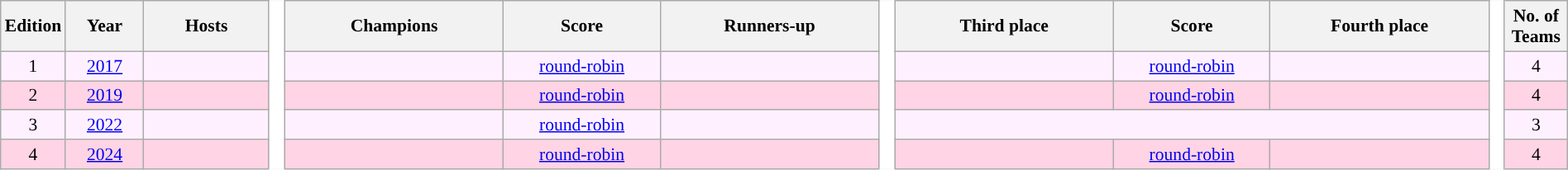<table class="wikitable" style="text-align:center;width:100%; font-size:90%;">
<tr>
<th width=2%>Edition</th>
<th width=5%>Year</th>
<th width=8%>Hosts</th>
<td rowspan="5" style="width:1%;background:#fff;border-top-style:hidden;border-bottom-style:hidden;"></td>
<th style="width:14%;">Champions</th>
<th width=10%>Score</th>
<th style="width:14%;">Runners-up</th>
<td rowspan="5" style="width:1%;background:#fff;border-top-style:hidden;border-bottom-style:hidden;"></td>
<th style="width:14%;">Third place</th>
<th width=10%>Score</th>
<th style="width:14%;">Fourth place</th>
<td rowspan="5" style="width:1%;background:#fff;border-top-style:hidden;border-bottom-style:hidden;"></td>
<th width=4%>No. of Teams</th>
</tr>
<tr align="centre" bgcolor="#fff0ff">
<td>1</td>
<td><a href='#'>2017</a><br></td>
<td align="left"></td>
<td><strong></strong></td>
<td><a href='#'>round-robin</a></td>
<td></td>
<td></td>
<td><a href='#'>round-robin</a></td>
<td></td>
<td>4</td>
</tr>
<tr align="centre" bgcolor="#FFD4E4">
<td>2</td>
<td><a href='#'>2019</a></td>
<td align="left"></td>
<td><strong></strong></td>
<td><a href='#'>round-robin</a></td>
<td></td>
<td></td>
<td><a href='#'>round-robin</a></td>
<td></td>
<td>4</td>
</tr>
<tr align="centre" bgcolor="#fff0ff">
<td>3</td>
<td><a href='#'>2022</a></td>
<td align="left"></td>
<td><strong></strong></td>
<td><a href='#'>round-robin</a></td>
<td></td>
<td colspan=3></td>
<td>3</td>
</tr>
<tr align="centre" bgcolor="#FFD4E4">
<td>4</td>
<td><a href='#'>2024</a></td>
<td align="left"></td>
<td><strong></strong></td>
<td><a href='#'>round-robin</a></td>
<td></td>
<td></td>
<td><a href='#'>round-robin</a></td>
<td></td>
<td>4</td>
</tr>
</table>
